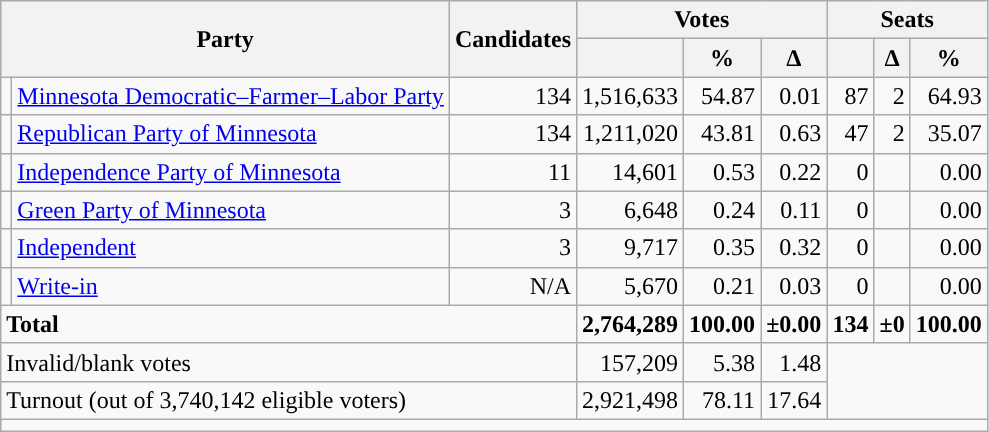<table class="wikitable">
<tr>
<th rowspan="2" colspan="2">Party</th>
<th rowspan="2">Candidates</th>
<th colspan="3">Votes</th>
<th colspan="3">Seats</th>
</tr>
<tr>
<th></th>
<th>%</th>
<th>∆</th>
<th></th>
<th>∆</th>
<th>%</th>
</tr>
<tr>
<td style="background-color:"></td>
<td><a href='#'>Minnesota Democratic–Farmer–Labor Party</a></td>
<td align="right">134</td>
<td align="right">1,516,633</td>
<td align="right">54.87</td>
<td align="right">0.01</td>
<td align="right">87</td>
<td align="right">2</td>
<td align="right">64.93</td>
</tr>
<tr>
<td style="background-color:"></td>
<td><a href='#'>Republican Party of Minnesota</a></td>
<td align="right">134</td>
<td align="right">1,211,020</td>
<td align="right">43.81</td>
<td align="right">0.63</td>
<td align="right">47</td>
<td align="right">2</td>
<td align="right">35.07</td>
</tr>
<tr>
<td style="background-color:"></td>
<td><a href='#'>Independence Party of Minnesota</a></td>
<td align="right">11</td>
<td align="right">14,601</td>
<td align="right">0.53</td>
<td align="right">0.22</td>
<td align="right">0</td>
<td align="right"></td>
<td align="right">0.00</td>
</tr>
<tr>
<td style="background-color:"></td>
<td><a href='#'>Green Party of Minnesota</a></td>
<td align="right">3</td>
<td align="right">6,648</td>
<td align="right">0.24</td>
<td align="right">0.11</td>
<td align="right">0</td>
<td align="right"></td>
<td align="right">0.00</td>
</tr>
<tr>
<td style="background-color:"></td>
<td><a href='#'>Independent</a></td>
<td align="right">3</td>
<td align="right">9,717</td>
<td align="right">0.35</td>
<td align="right">0.32</td>
<td align="right">0</td>
<td align="right"></td>
<td align="right">0.00</td>
</tr>
<tr>
<td style="background-color:"></td>
<td><a href='#'>Write-in</a></td>
<td align="right">N/A</td>
<td align="right">5,670</td>
<td align="right">0.21</td>
<td align="right">0.03</td>
<td align="right">0</td>
<td align="right"></td>
<td align="right">0.00</td>
</tr>
<tr>
<td colspan="3" align="left"><strong>Total</strong></td>
<td align="right"><strong>2,764,289</strong></td>
<td align="right"><strong>100.00</strong></td>
<td align="right"><strong>±0.00</strong></td>
<td align="right"><strong>134</strong></td>
<td align="right"><strong>±0</strong></td>
<td align="right"><strong>100.00</strong></td>
</tr>
<tr>
<td colspan="3" align="left">Invalid/blank votes</td>
<td colspan="1" align="right">157,209</td>
<td colspan="1" align="right">5.38</td>
<td colspan="1" align="right">1.48</td>
<td rowspan="2" colspan="3"></td>
</tr>
<tr>
<td colspan="3" align="left">Turnout (out of 3,740,142 eligible voters)</td>
<td colspan="1" align="right">2,921,498</td>
<td colspan="1" align="right">78.11</td>
<td colspan="1" align="right">17.64</td>
</tr>
<tr>
<td colspan="9"></td>
</tr>
</table>
